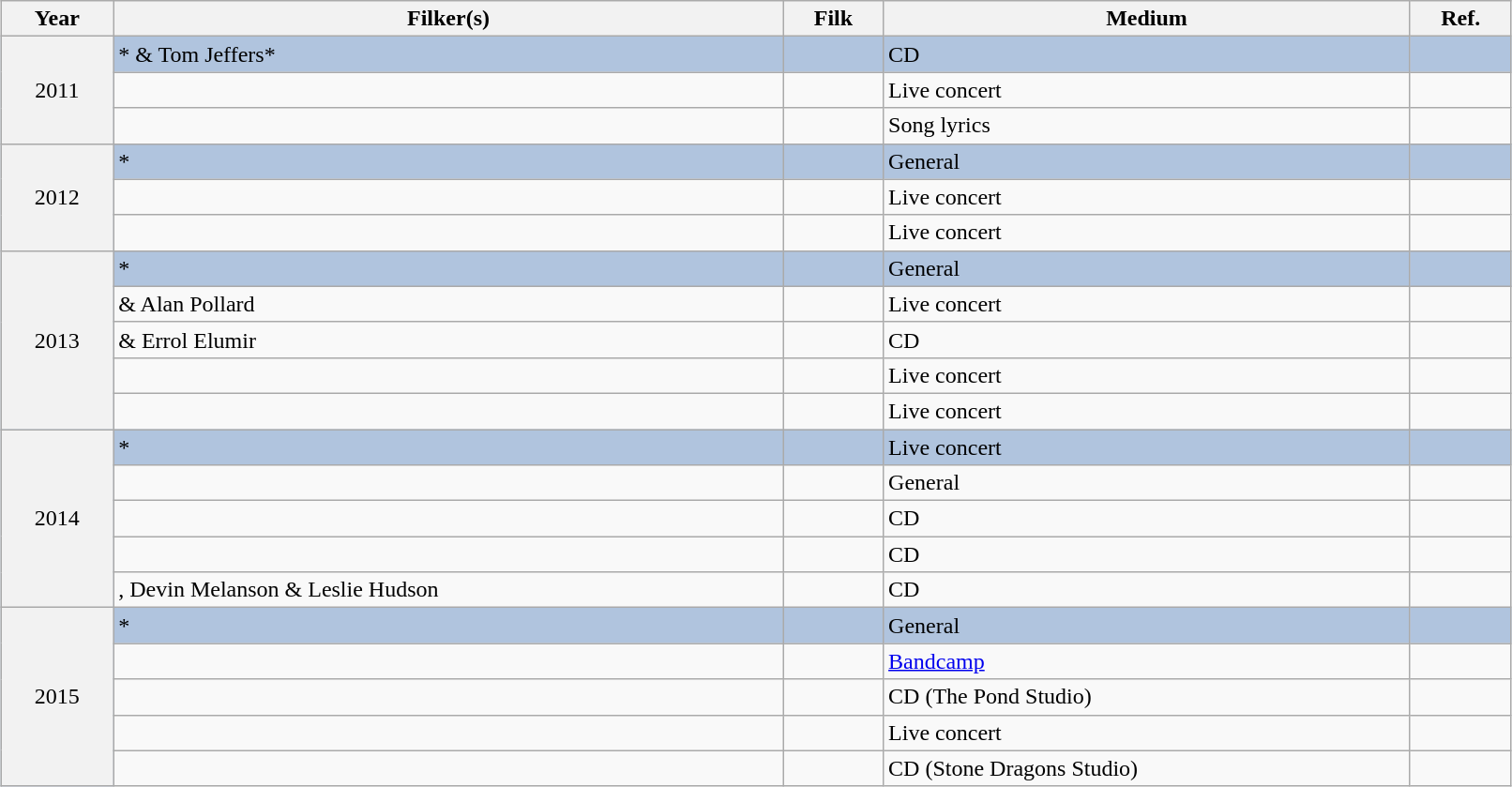<table class="sortable wikitable" width="85%" cellpadding="5" style="margin: 1em auto 1em auto">
<tr>
<th scope="col">Year</th>
<th scope="col">Filker(s)</th>
<th scope="col">Filk</th>
<th scope="col">Medium</th>
<th class="unsortable">Ref.</th>
</tr>
<tr style="background:#B0C4DE;">
<th rowspan="3" scope="row" align="center" style="font-weight:normal;">2011</th>
<td>* & Tom Jeffers*</td>
<td></td>
<td>CD</td>
<td align="center"></td>
</tr>
<tr>
<td></td>
<td></td>
<td>Live concert</td>
<td align="center"></td>
</tr>
<tr>
<td></td>
<td></td>
<td>Song lyrics</td>
<td align="center"></td>
</tr>
<tr style="background:#B0C4DE;">
<th rowspan="3" scope="row" align="center" style="font-weight:normal;">2012</th>
<td>*</td>
<td></td>
<td>General</td>
<td align="center"></td>
</tr>
<tr>
<td></td>
<td></td>
<td>Live concert</td>
<td align="center"></td>
</tr>
<tr>
<td></td>
<td></td>
<td>Live concert</td>
<td align="center"></td>
</tr>
<tr style="background:#B0C4DE;">
<th rowspan="5" scope="row" align="center" style="font-weight:normal;">2013</th>
<td>*</td>
<td></td>
<td>General</td>
<td align="center"></td>
</tr>
<tr>
<td> & Alan Pollard</td>
<td></td>
<td>Live concert</td>
<td align="center"></td>
</tr>
<tr>
<td> & Errol Elumir</td>
<td></td>
<td>CD</td>
<td align="center"></td>
</tr>
<tr>
<td></td>
<td></td>
<td>Live concert</td>
<td align="center"></td>
</tr>
<tr>
<td></td>
<td></td>
<td>Live concert</td>
<td align="center"></td>
</tr>
<tr style="background:#B0C4DE;">
<th rowspan="5" scope="row" align="center" style="font-weight:normal;">2014</th>
<td>*</td>
<td></td>
<td>Live concert</td>
<td align="center"></td>
</tr>
<tr>
<td></td>
<td></td>
<td>General</td>
<td align="center"></td>
</tr>
<tr>
<td></td>
<td></td>
<td>CD</td>
<td align="center"></td>
</tr>
<tr>
<td></td>
<td></td>
<td>CD</td>
<td align="center"></td>
</tr>
<tr>
<td>, Devin Melanson & Leslie Hudson</td>
<td></td>
<td>CD</td>
<td align="center"></td>
</tr>
<tr style="background:#B0C4DE;">
<th rowspan="5" scope="row" align="center" style="font-weight:normal;">2015</th>
<td>*</td>
<td></td>
<td>General</td>
<td align="center"></td>
</tr>
<tr>
<td></td>
<td></td>
<td><a href='#'>Bandcamp</a></td>
<td align="center"></td>
</tr>
<tr>
<td></td>
<td></td>
<td>CD (The Pond Studio)</td>
<td align="center"></td>
</tr>
<tr>
<td></td>
<td></td>
<td>Live concert</td>
<td align="center"></td>
</tr>
<tr>
<td></td>
<td></td>
<td>CD (Stone Dragons Studio)</td>
<td align="center"></td>
</tr>
</table>
